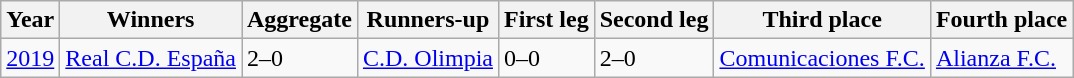<table class="wikitable">
<tr>
<th>Year</th>
<th>Winners</th>
<th>Aggregate</th>
<th>Runners-up</th>
<th>First leg</th>
<th>Second leg</th>
<th>Third place</th>
<th>Fourth place</th>
</tr>
<tr>
<td><a href='#'>2019</a></td>
<td><a href='#'>Real C.D. España</a></td>
<td>2–0</td>
<td><a href='#'>C.D. Olimpia</a></td>
<td>0–0</td>
<td>2–0</td>
<td><a href='#'>Comunicaciones F.C.</a></td>
<td><a href='#'>Alianza F.C.</a></td>
</tr>
</table>
